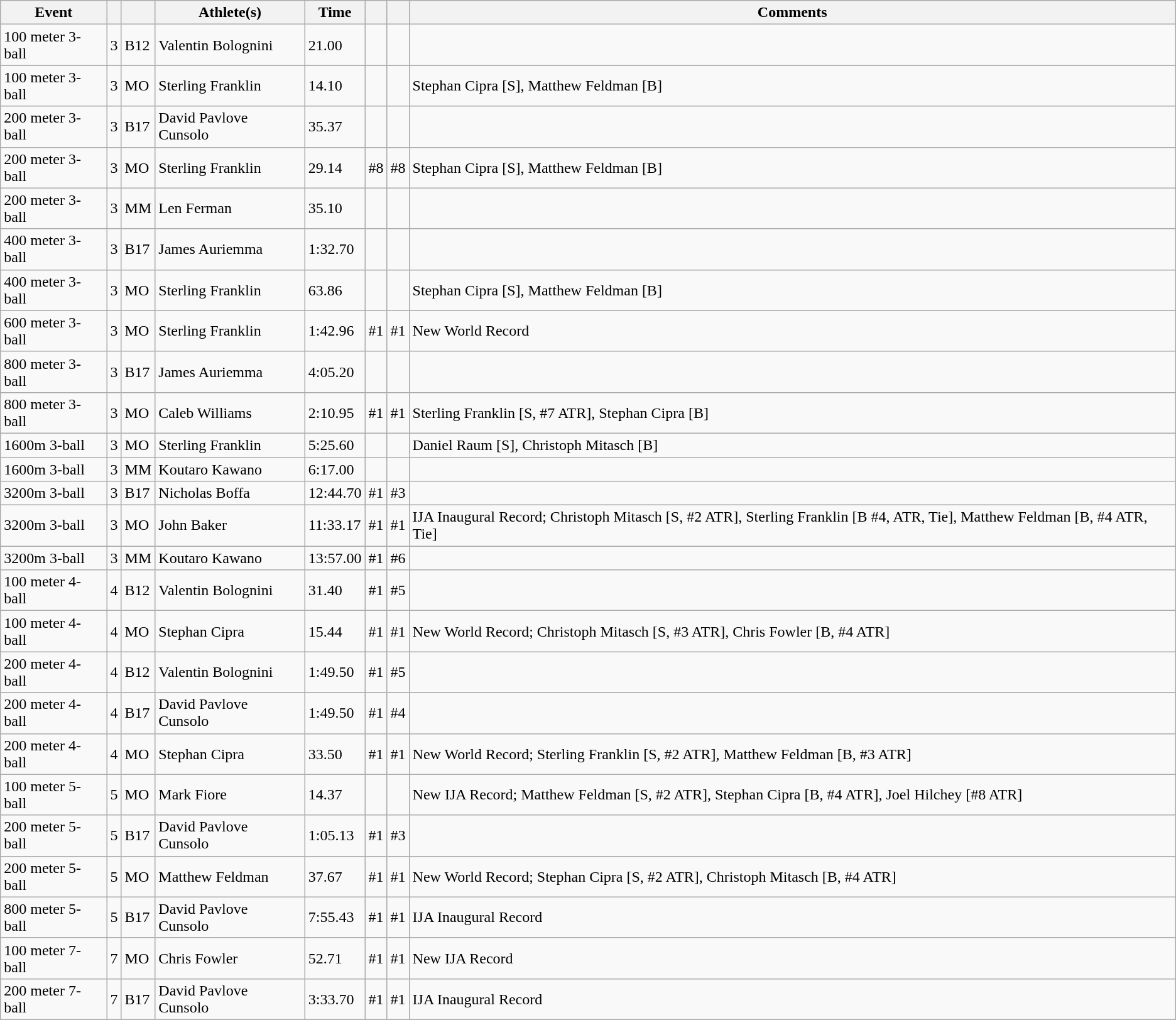<table class="wikitable sortable">
<tr>
<th>Event</th>
<th></th>
<th></th>
<th>Athlete(s)</th>
<th>Time</th>
<th></th>
<th></th>
<th>Comments</th>
</tr>
<tr>
<td>100 meter 3-ball</td>
<td>3</td>
<td>B12</td>
<td>Valentin Bolognini</td>
<td>21.00</td>
<td></td>
<td></td>
<td></td>
</tr>
<tr>
<td>100 meter 3-ball</td>
<td>3</td>
<td>MO</td>
<td>Sterling Franklin</td>
<td>14.10</td>
<td></td>
<td></td>
<td>Stephan Cipra [S], Matthew Feldman [B]</td>
</tr>
<tr>
<td>200 meter 3-ball</td>
<td>3</td>
<td>B17</td>
<td>David Pavlove Cunsolo</td>
<td>35.37</td>
<td></td>
<td></td>
<td></td>
</tr>
<tr>
<td>200 meter 3-ball</td>
<td>3</td>
<td>MO</td>
<td>Sterling Franklin</td>
<td>29.14</td>
<td>#8</td>
<td>#8</td>
<td>Stephan Cipra [S], Matthew Feldman [B]</td>
</tr>
<tr>
<td>200 meter 3-ball</td>
<td>3</td>
<td>MM</td>
<td>Len Ferman</td>
<td>35.10</td>
<td></td>
<td></td>
<td></td>
</tr>
<tr>
<td>400 meter 3-ball</td>
<td>3</td>
<td>B17</td>
<td>James Auriemma</td>
<td>1:32.70</td>
<td></td>
<td></td>
<td></td>
</tr>
<tr>
<td>400 meter 3-ball</td>
<td>3</td>
<td>MO</td>
<td>Sterling Franklin</td>
<td>63.86</td>
<td></td>
<td></td>
<td>Stephan Cipra [S], Matthew Feldman [B]</td>
</tr>
<tr>
<td>600 meter 3-ball</td>
<td>3</td>
<td>MO</td>
<td>Sterling Franklin</td>
<td>1:42.96</td>
<td>#1</td>
<td>#1</td>
<td>New World Record</td>
</tr>
<tr>
<td>800 meter 3-ball</td>
<td>3</td>
<td>B17</td>
<td>James Auriemma</td>
<td>4:05.20</td>
<td></td>
<td></td>
<td></td>
</tr>
<tr>
<td>800 meter 3-ball</td>
<td>3</td>
<td>MO</td>
<td>Caleb Williams</td>
<td>2:10.95</td>
<td>#1</td>
<td>#1</td>
<td>Sterling Franklin [S, #7 ATR], Stephan Cipra [B]</td>
</tr>
<tr>
<td>1600m 3-ball</td>
<td>3</td>
<td>MO</td>
<td>Sterling Franklin</td>
<td>5:25.60</td>
<td></td>
<td></td>
<td>Daniel Raum [S], Christoph Mitasch [B]</td>
</tr>
<tr>
<td>1600m 3-ball</td>
<td>3</td>
<td>MM</td>
<td>Koutaro Kawano</td>
<td>6:17.00</td>
<td></td>
<td></td>
<td></td>
</tr>
<tr>
<td>3200m 3-ball</td>
<td>3</td>
<td>B17</td>
<td>Nicholas Boffa</td>
<td>12:44.70</td>
<td>#1</td>
<td>#3</td>
<td></td>
</tr>
<tr>
<td>3200m 3-ball</td>
<td>3</td>
<td>MO</td>
<td>John Baker</td>
<td>11:33.17</td>
<td>#1</td>
<td>#1</td>
<td>IJA Inaugural Record; Christoph Mitasch [S, #2 ATR], Sterling Franklin [B #4, ATR, Tie], Matthew Feldman [B, #4 ATR, Tie]</td>
</tr>
<tr>
<td>3200m 3-ball</td>
<td>3</td>
<td>MM</td>
<td>Koutaro Kawano</td>
<td>13:57.00</td>
<td>#1</td>
<td>#6</td>
<td></td>
</tr>
<tr>
<td>100 meter 4-ball</td>
<td>4</td>
<td>B12</td>
<td>Valentin Bolognini</td>
<td>31.40</td>
<td>#1</td>
<td>#5</td>
<td></td>
</tr>
<tr>
<td>100 meter 4-ball</td>
<td>4</td>
<td>MO</td>
<td>Stephan Cipra</td>
<td>15.44</td>
<td>#1</td>
<td>#1</td>
<td>New World Record; Christoph Mitasch [S, #3 ATR], Chris Fowler [B, #4 ATR]</td>
</tr>
<tr>
<td>200 meter 4-ball</td>
<td>4</td>
<td>B12</td>
<td>Valentin Bolognini</td>
<td>1:49.50</td>
<td>#1</td>
<td>#5</td>
<td></td>
</tr>
<tr>
<td>200 meter 4-ball</td>
<td>4</td>
<td>B17</td>
<td>David Pavlove Cunsolo</td>
<td>1:49.50</td>
<td>#1</td>
<td>#4</td>
<td></td>
</tr>
<tr>
<td>200 meter 4-ball</td>
<td>4</td>
<td>MO</td>
<td>Stephan Cipra</td>
<td>33.50</td>
<td>#1</td>
<td>#1</td>
<td>New World Record; Sterling Franklin [S, #2 ATR], Matthew Feldman [B, #3 ATR]</td>
</tr>
<tr>
<td>100 meter 5-ball</td>
<td>5</td>
<td>MO</td>
<td>Mark Fiore</td>
<td>14.37</td>
<td></td>
<td></td>
<td>New IJA Record; Matthew Feldman [S, #2 ATR], Stephan Cipra [B, #4 ATR], Joel Hilchey [#8 ATR]</td>
</tr>
<tr>
<td>200 meter 5-ball</td>
<td>5</td>
<td>B17</td>
<td>David Pavlove Cunsolo</td>
<td>1:05.13</td>
<td>#1</td>
<td>#3</td>
<td></td>
</tr>
<tr>
<td>200 meter 5-ball</td>
<td>5</td>
<td>MO</td>
<td>Matthew Feldman</td>
<td>37.67</td>
<td>#1</td>
<td>#1</td>
<td>New World Record; Stephan Cipra [S, #2 ATR], Christoph Mitasch [B, #4 ATR]</td>
</tr>
<tr>
<td>800 meter 5-ball</td>
<td>5</td>
<td>B17</td>
<td>David Pavlove Cunsolo</td>
<td>7:55.43</td>
<td>#1</td>
<td>#1</td>
<td>IJA Inaugural Record</td>
</tr>
<tr>
<td>100 meter 7-ball</td>
<td>7</td>
<td>MO</td>
<td>Chris Fowler</td>
<td>52.71</td>
<td>#1</td>
<td>#1</td>
<td>New IJA Record</td>
</tr>
<tr>
<td>200 meter 7-ball</td>
<td>7</td>
<td>B17</td>
<td>David Pavlove Cunsolo</td>
<td>3:33.70</td>
<td>#1</td>
<td>#1</td>
<td>IJA Inaugural Record</td>
</tr>
</table>
